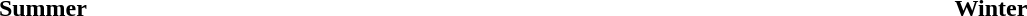<table border="0" cellpadding="1" cellspacing="0" style="width:100%; text-align:center">
<tr>
<th></th>
<th></th>
</tr>
<tr>
<th>Summer</th>
<th>Winter</th>
</tr>
</table>
